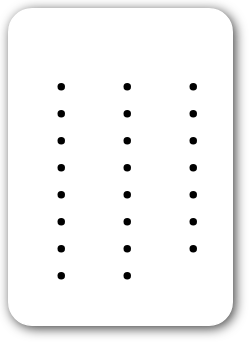<table style=" border-radius:1em; box-shadow: 0.1em 0.1em 0.5em rgba(0,0,0,0.75); background-color: white; border: 1px solid white; padding: 5px;">
<tr style="vertical-align:top;">
<td><br><ul><li></li><li></li><li></li><li></li><li></li><li></li><li></li><li></li></ul></td>
<td valign="top"><br><ul><li></li><li></li><li></li><li></li><li></li><li></li><li></li><li></li></ul></td>
<td valign="top"><br><ul><li></li><li></li><li></li><li></li><li></li><li></li><li></li></ul></td>
<td></td>
</tr>
</table>
